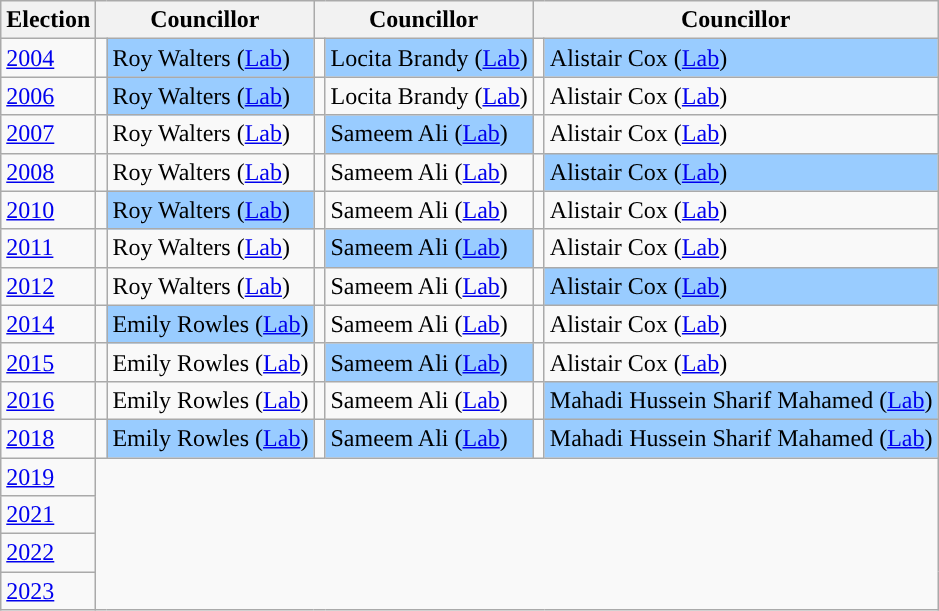<table class="wikitable">
<tr>
<th>Election</th>
<th colspan="2">Councillor</th>
<th colspan="2">Councillor</th>
<th colspan="2">Councillor</th>
</tr>
<tr>
<td><a href='#'>2004</a></td>
<td style="background-color: "></td>
<td bgcolor="#99CCFF">Roy Walters (<a href='#'>Lab</a>)</td>
<td style="background-color: "></td>
<td bgcolor="#99CCFF">Locita Brandy (<a href='#'>Lab</a>)</td>
<td style="background-color: "></td>
<td bgcolor="#99CCFF">Alistair Cox (<a href='#'>Lab</a>)</td>
</tr>
<tr>
<td><a href='#'>2006</a></td>
<td style="background-color: "></td>
<td bgcolor="#99CCFF">Roy Walters (<a href='#'>Lab</a>)</td>
<td style="background-color: "></td>
<td>Locita Brandy (<a href='#'>Lab</a>)</td>
<td style="background-color: "></td>
<td>Alistair Cox (<a href='#'>Lab</a>)</td>
</tr>
<tr>
<td><a href='#'>2007</a></td>
<td style="background-color: "></td>
<td>Roy Walters (<a href='#'>Lab</a>)</td>
<td style="background-color: "></td>
<td bgcolor="#99CCFF">Sameem Ali (<a href='#'>Lab</a>)</td>
<td style="background-color: "></td>
<td>Alistair Cox (<a href='#'>Lab</a>)</td>
</tr>
<tr>
<td><a href='#'>2008</a></td>
<td style="background-color: "></td>
<td>Roy Walters (<a href='#'>Lab</a>)</td>
<td style="background-color: "></td>
<td>Sameem Ali (<a href='#'>Lab</a>)</td>
<td style="background-color: "></td>
<td bgcolor="#99CCFF">Alistair Cox (<a href='#'>Lab</a>)</td>
</tr>
<tr>
<td><a href='#'>2010</a></td>
<td style="background-color: "></td>
<td bgcolor="#99CCFF">Roy Walters (<a href='#'>Lab</a>)</td>
<td style="background-color: "></td>
<td>Sameem Ali (<a href='#'>Lab</a>)</td>
<td style="background-color: "></td>
<td>Alistair Cox (<a href='#'>Lab</a>)</td>
</tr>
<tr>
<td><a href='#'>2011</a></td>
<td style="background-color: "></td>
<td>Roy Walters (<a href='#'>Lab</a>)</td>
<td style="background-color: "></td>
<td bgcolor="#99CCFF">Sameem Ali (<a href='#'>Lab</a>)</td>
<td style="background-color: "></td>
<td>Alistair Cox (<a href='#'>Lab</a>)</td>
</tr>
<tr>
<td><a href='#'>2012</a></td>
<td style="background-color: "></td>
<td>Roy Walters (<a href='#'>Lab</a>)</td>
<td style="background-color: "></td>
<td>Sameem Ali (<a href='#'>Lab</a>)</td>
<td style="background-color: "></td>
<td bgcolor="#99CCFF">Alistair Cox (<a href='#'>Lab</a>)</td>
</tr>
<tr>
<td><a href='#'>2014</a></td>
<td style="background-color: "></td>
<td bgcolor="#99CCFF">Emily Rowles (<a href='#'>Lab</a>)</td>
<td style="background-color: "></td>
<td>Sameem Ali (<a href='#'>Lab</a>)</td>
<td style="background-color: "></td>
<td>Alistair Cox (<a href='#'>Lab</a>)</td>
</tr>
<tr>
<td><a href='#'>2015</a></td>
<td style="background-color: "></td>
<td>Emily Rowles (<a href='#'>Lab</a>)</td>
<td style="background-color: "></td>
<td bgcolor="#99CCFF">Sameem Ali (<a href='#'>Lab</a>)</td>
<td style="background-color: "></td>
<td>Alistair Cox (<a href='#'>Lab</a>)</td>
</tr>
<tr>
<td><a href='#'>2016</a></td>
<td style="background-color: "></td>
<td>Emily Rowles (<a href='#'>Lab</a>)</td>
<td style="background-color: "></td>
<td>Sameem Ali (<a href='#'>Lab</a>)</td>
<td style="background-color: "></td>
<td bgcolor="#99CCFF">Mahadi Hussein Sharif Mahamed (<a href='#'>Lab</a>)</td>
</tr>
<tr>
<td><a href='#'>2018</a></td>
<td style="background-color: "></td>
<td bgcolor="#99CCFF">Emily Rowles (<a href='#'>Lab</a>)</td>
<td style="background-color: "></td>
<td bgcolor="#99CCFF">Sameem Ali (<a href='#'>Lab</a>)</td>
<td style="background-color: "></td>
<td bgcolor="#99CCFF">Mahadi Hussein Sharif Mahamed (<a href='#'>Lab</a>)</td>
</tr>
<tr>
<td><a href='#'>2019</a><br>

</td>
</tr>
<tr>
<td><a href='#'>2021</a><br>

</td>
</tr>
<tr>
<td><a href='#'>2022</a><br>

</td>
</tr>
<tr>
<td><a href='#'>2023</a><br>

</td>
</tr>
</table>
